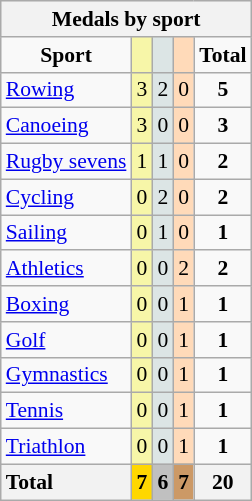<table class="wikitable" style="text-align:center;font-size:90%">
<tr style="background:#efefef;">
<th colspan=7>Medals by sport</th>
</tr>
<tr>
<td><strong>Sport</strong></td>
<td bgcolor=#f7f6a8></td>
<td bgcolor=#dce5e5></td>
<td bgcolor=#ffdab9></td>
<td><strong>Total</strong></td>
</tr>
<tr>
<td style="text-align:left;"><a href='#'>Rowing</a></td>
<td style="background:#F7F6A8;">3</td>
<td style="background:#DCE5E5;">2</td>
<td style="background:#FFDAB9;">0</td>
<td><strong>5</strong></td>
</tr>
<tr>
<td style="text-align:left;"><a href='#'>Canoeing</a></td>
<td style="background:#F7F6A8;">3</td>
<td style="background:#DCE5E5;">0</td>
<td style="background:#FFDAB9;">0</td>
<td><strong>3</strong></td>
</tr>
<tr>
<td style="text-align:left;"><a href='#'>Rugby sevens</a></td>
<td style="background:#F7F6A8;">1</td>
<td style="background:#DCE5E5;">1</td>
<td style="background:#FFDAB9;">0</td>
<td><strong>2</strong></td>
</tr>
<tr>
<td style="text-align:left;"><a href='#'>Cycling</a></td>
<td style="background:#F7F6A8;">0</td>
<td style="background:#DCE5E5;">2</td>
<td style="background:#FFDAB9;">0</td>
<td><strong>2</strong></td>
</tr>
<tr>
<td style="text-align:left;"><a href='#'>Sailing</a></td>
<td style="background:#F7F6A8;">0</td>
<td style="background:#DCE5E5;">1</td>
<td style="background:#FFDAB9;">0</td>
<td><strong>1</strong></td>
</tr>
<tr>
<td style="text-align:left;"><a href='#'>Athletics</a></td>
<td style="background:#F7F6A8;">0</td>
<td style="background:#DCE5E5;">0</td>
<td style="background:#FFDAB9;">2</td>
<td><strong>2</strong></td>
</tr>
<tr>
<td style="text-align:left;"><a href='#'>Boxing</a></td>
<td style="background:#F7F6A8;">0</td>
<td style="background:#DCE5E5;">0</td>
<td style="background:#FFDAB9;">1</td>
<td><strong>1</strong></td>
</tr>
<tr>
<td style="text-align:left;"><a href='#'>Golf</a></td>
<td style="background:#F7F6A8;">0</td>
<td style="background:#DCE5E5;">0</td>
<td style="background:#FFDAB9;">1</td>
<td><strong>1</strong></td>
</tr>
<tr>
<td style="text-align:left;"><a href='#'>Gymnastics</a></td>
<td style="background:#F7F6A8;">0</td>
<td style="background:#DCE5E5;">0</td>
<td style="background:#FFDAB9;">1</td>
<td><strong>1</strong></td>
</tr>
<tr>
<td style="text-align:left;"><a href='#'>Tennis</a></td>
<td style="background:#F7F6A8;">0</td>
<td style="background:#DCE5E5;">0</td>
<td style="background:#FFDAB9;">1</td>
<td><strong>1</strong></td>
</tr>
<tr>
<td style="text-align:left;"><a href='#'>Triathlon</a></td>
<td style="background:#F7F6A8;">0</td>
<td style="background:#DCE5E5;">0</td>
<td style="background:#FFDAB9;">1</td>
<td><strong>1</strong></td>
</tr>
<tr>
<th style="text-align:left;">Total</th>
<th style="background:gold;">7</th>
<th style="background:silver;">6</th>
<th style="background:#c96;">7</th>
<th>20</th>
</tr>
</table>
